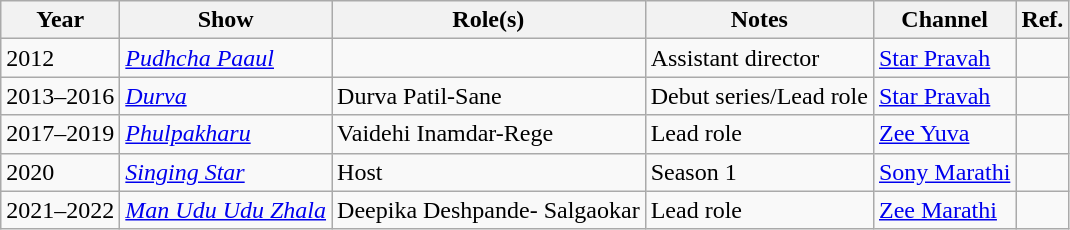<table class="wikitable">
<tr>
<th>Year</th>
<th>Show</th>
<th>Role(s)</th>
<th>Notes</th>
<th>Channel</th>
<th>Ref.</th>
</tr>
<tr>
<td>2012</td>
<td><em><a href='#'>Pudhcha Paaul</a></em></td>
<td></td>
<td>Assistant director</td>
<td><a href='#'>Star Pravah</a></td>
<td></td>
</tr>
<tr>
<td>2013–2016</td>
<td><em><a href='#'>Durva</a></em></td>
<td>Durva Patil-Sane</td>
<td>Debut series/Lead role</td>
<td><a href='#'>Star Pravah</a></td>
<td></td>
</tr>
<tr>
<td>2017–2019</td>
<td><em><a href='#'>Phulpakharu</a></em></td>
<td>Vaidehi Inamdar-Rege</td>
<td>Lead role</td>
<td><a href='#'>Zee Yuva</a></td>
<td></td>
</tr>
<tr>
<td>2020</td>
<td><em><a href='#'>Singing Star</a></em></td>
<td>Host</td>
<td>Season 1</td>
<td><a href='#'>Sony Marathi</a></td>
<td></td>
</tr>
<tr>
<td>2021–2022</td>
<td><em><a href='#'>Man Udu Udu Zhala</a></em></td>
<td>Deepika Deshpande- Salgaokar</td>
<td>Lead role</td>
<td><a href='#'>Zee Marathi</a></td>
<td></td>
</tr>
</table>
